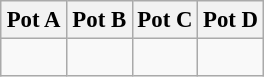<table class="wikitable" style="font-size: 95%;">
<tr>
<th width=25%>Pot A</th>
<th width=25%>Pot B</th>
<th width=25%>Pot C</th>
<th width=25%>Pot D</th>
</tr>
<tr>
<td><br></td>
<td><br></td>
<td><br></td>
<td><br></td>
</tr>
</table>
